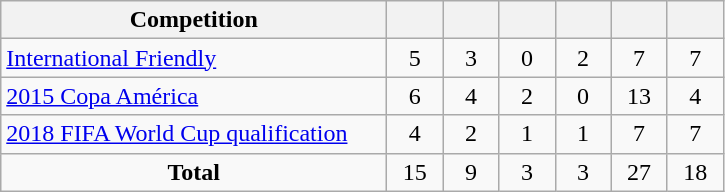<table class="wikitable" style="text-align: center;">
<tr>
<th width=250>Competition</th>
<th width=30></th>
<th width=30></th>
<th width=30></th>
<th width=30></th>
<th width=30></th>
<th width=30></th>
</tr>
<tr>
<td align="left"><a href='#'>International Friendly</a></td>
<td>5</td>
<td>3</td>
<td>0</td>
<td>2</td>
<td>7</td>
<td>7</td>
</tr>
<tr>
<td align="left"><a href='#'>2015 Copa América</a></td>
<td>6</td>
<td>4</td>
<td>2</td>
<td>0</td>
<td>13</td>
<td>4</td>
</tr>
<tr>
<td align="left"><a href='#'>2018 FIFA World Cup qualification</a></td>
<td>4</td>
<td>2</td>
<td>1</td>
<td>1</td>
<td>7</td>
<td>7</td>
</tr>
<tr>
<td><strong>Total</strong></td>
<td>15</td>
<td>9</td>
<td>3</td>
<td>3</td>
<td>27</td>
<td>18</td>
</tr>
</table>
